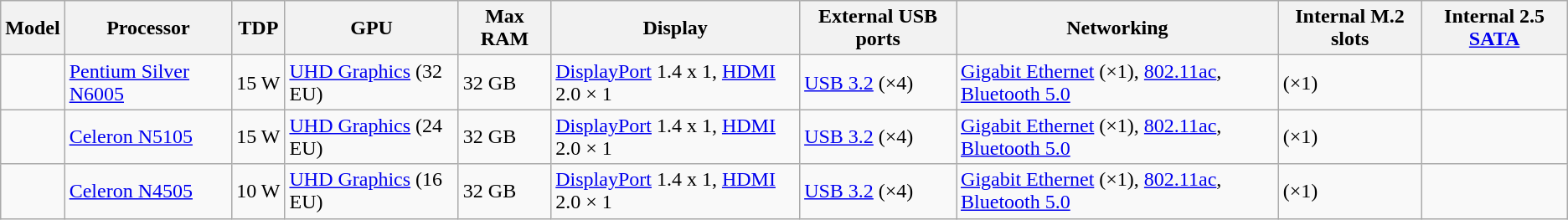<table class="wikitable">
<tr>
<th>Model</th>
<th>Processor</th>
<th>TDP</th>
<th>GPU</th>
<th>Max RAM</th>
<th>Display</th>
<th>External USB ports</th>
<th>Networking</th>
<th>Internal M.2 slots</th>
<th>Internal 2.5 <a href='#'>SATA</a></th>
</tr>
<tr>
<td></td>
<td><a href='#'>Pentium Silver N6005</a></td>
<td>15 W</td>
<td><a href='#'>UHD Graphics</a> (32 EU)</td>
<td>32 GB</td>
<td><a href='#'>DisplayPort</a> 1.4 x 1, <a href='#'>HDMI</a> 2.0 × 1</td>
<td><a href='#'>USB 3.2</a> (×4)</td>
<td><a href='#'>Gigabit Ethernet</a> (×1), <a href='#'>802.11ac</a>, <a href='#'>Bluetooth 5.0</a></td>
<td> (×1)</td>
<td></td>
</tr>
<tr>
<td></td>
<td><a href='#'>Celeron N5105</a></td>
<td>15 W</td>
<td><a href='#'>UHD Graphics</a> (24 EU)</td>
<td>32 GB</td>
<td><a href='#'>DisplayPort</a> 1.4 x 1, <a href='#'>HDMI</a> 2.0 × 1</td>
<td><a href='#'>USB 3.2</a> (×4)</td>
<td><a href='#'>Gigabit Ethernet</a> (×1), <a href='#'>802.11ac</a>, <a href='#'>Bluetooth 5.0</a></td>
<td> (×1)</td>
<td></td>
</tr>
<tr>
<td></td>
<td><a href='#'>Celeron N4505</a></td>
<td>10 W</td>
<td><a href='#'>UHD Graphics</a> (16 EU)</td>
<td>32 GB</td>
<td><a href='#'>DisplayPort</a> 1.4 x 1, <a href='#'>HDMI</a> 2.0 × 1</td>
<td><a href='#'>USB 3.2</a> (×4)</td>
<td><a href='#'>Gigabit Ethernet</a> (×1), <a href='#'>802.11ac</a>, <a href='#'>Bluetooth 5.0</a></td>
<td> (×1)</td>
<td></td>
</tr>
</table>
